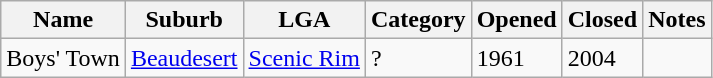<table class="wikitable sortable">
<tr>
<th>Name</th>
<th>Suburb</th>
<th>LGA</th>
<th>Category</th>
<th>Opened</th>
<th>Closed</th>
<th>Notes</th>
</tr>
<tr>
<td>Boys' Town</td>
<td><a href='#'>Beaudesert</a></td>
<td><a href='#'>Scenic Rim</a></td>
<td>?</td>
<td>1961</td>
<td>2004</td>
<td></td>
</tr>
</table>
